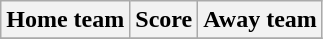<table class="wikitable" style="text-align: center">
<tr>
<th>Home team</th>
<th>Score</th>
<th>Away team</th>
</tr>
<tr>
</tr>
</table>
